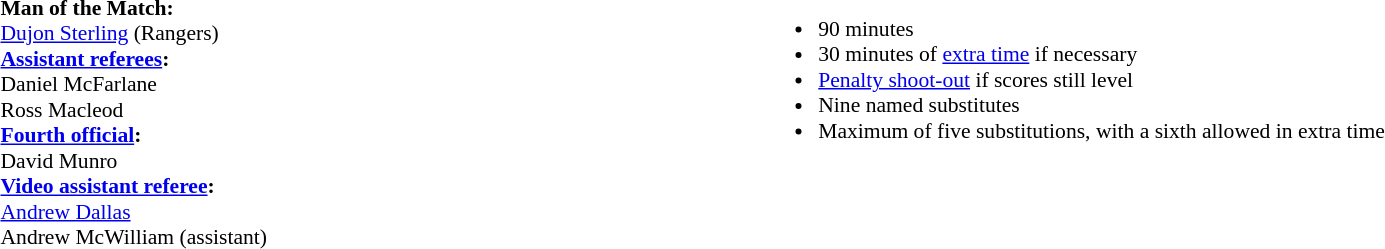<table style="width:100%; font-size:90%;">
<tr>
<td style="width:40%; vertical-align:top;"><br><strong>Man of the Match:</strong>
<br><a href='#'>Dujon Sterling</a> (Rangers)<br><strong><a href='#'>Assistant referees</a>:</strong>
<br>Daniel McFarlane
<br>Ross Macleod
<br><strong><a href='#'>Fourth official</a>:</strong>
<br>David Munro
<br><strong><a href='#'>Video assistant referee</a>:</strong>
<br><a href='#'>Andrew Dallas</a>
<br>Andrew McWilliam (assistant)</td>
<td style="width:60%; vertical-align:top;"><br><ul><li>90 minutes</li><li>30 minutes of <a href='#'>extra time</a> if necessary</li><li><a href='#'>Penalty shoot-out</a> if scores still level</li><li>Nine named substitutes</li><li>Maximum of five substitutions, with a sixth allowed in extra time</li></ul></td>
</tr>
</table>
